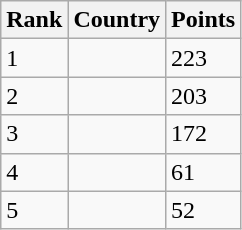<table class="wikitable">
<tr>
<th>Rank</th>
<th>Country</th>
<th>Points</th>
</tr>
<tr>
<td>1</td>
<td></td>
<td>223</td>
</tr>
<tr>
<td>2</td>
<td></td>
<td>203</td>
</tr>
<tr>
<td>3</td>
<td></td>
<td>172</td>
</tr>
<tr>
<td>4</td>
<td></td>
<td>61</td>
</tr>
<tr>
<td>5</td>
<td></td>
<td>52</td>
</tr>
</table>
